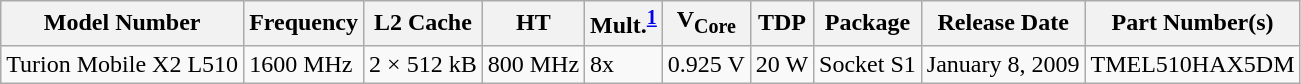<table class="wikitable">
<tr>
<th>Model Number</th>
<th>Frequency</th>
<th>L2 Cache</th>
<th>HT</th>
<th>Mult.<sup><a href='#'>1</a></sup></th>
<th>V<sub>Core</sub></th>
<th>TDP</th>
<th>Package</th>
<th>Release Date</th>
<th>Part Number(s)</th>
</tr>
<tr>
<td>Turion Mobile X2 L510</td>
<td>1600 MHz</td>
<td>2 × 512 kB</td>
<td>800 MHz</td>
<td>8x</td>
<td>0.925 V</td>
<td>20 W</td>
<td>Socket S1</td>
<td>January 8, 2009</td>
<td>TMEL510HAX5DM</td>
</tr>
</table>
